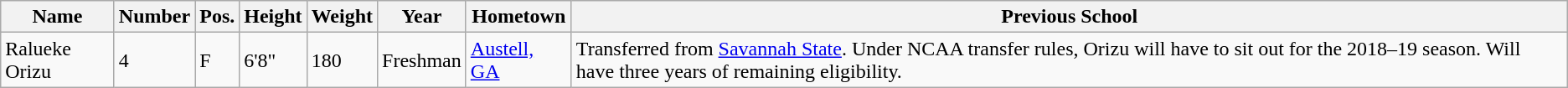<table class="wikitable sortable" border="1">
<tr>
<th>Name</th>
<th>Number</th>
<th>Pos.</th>
<th>Height</th>
<th>Weight</th>
<th>Year</th>
<th>Hometown</th>
<th class="unsortable">Previous School</th>
</tr>
<tr>
<td>Ralueke Orizu</td>
<td>4</td>
<td>F</td>
<td>6'8"</td>
<td>180</td>
<td>Freshman</td>
<td><a href='#'>Austell, GA</a></td>
<td>Transferred from <a href='#'>Savannah State</a>. Under NCAA transfer rules, Orizu will have to sit out for the 2018–19 season. Will have three years of remaining eligibility.</td>
</tr>
</table>
